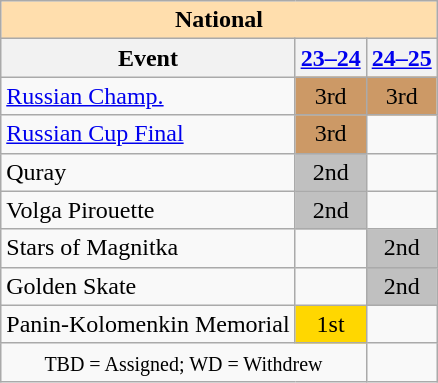<table class="wikitable" style="text-align:center">
<tr>
<th colspan=3 style="background-color: #ffdead; " align="center">National</th>
</tr>
<tr>
<th>Event</th>
<th><a href='#'>23–24</a></th>
<th><a href='#'>24–25</a></th>
</tr>
<tr>
<td align=left><a href='#'>Russian Champ.</a></td>
<td bgcolor=cc9966>3rd</td>
<td bgcolor=cc9966>3rd</td>
</tr>
<tr>
<td align=left><a href='#'>Russian Cup Final</a></td>
<td bgcolor=cc9966>3rd</td>
<td></td>
</tr>
<tr>
<td align="left"> Quray</td>
<td bgcolor=silver>2nd</td>
<td></td>
</tr>
<tr>
<td align="left"> Volga Pirouette</td>
<td bgcolor=silver>2nd</td>
<td></td>
</tr>
<tr>
<td align="left"> Stars of Magnitka</td>
<td></td>
<td bgcolor=silver>2nd</td>
</tr>
<tr>
<td align="left"> Golden Skate</td>
<td></td>
<td bgcolor=silver>2nd</td>
</tr>
<tr>
<td align="left">  Panin-Kolomenkin Memorial</td>
<td bgcolor=gold>1st</td>
<td></td>
</tr>
<tr>
<td colspan="2" align="center"><small> TBD = Assigned; WD = Withdrew</small></td>
</tr>
</table>
